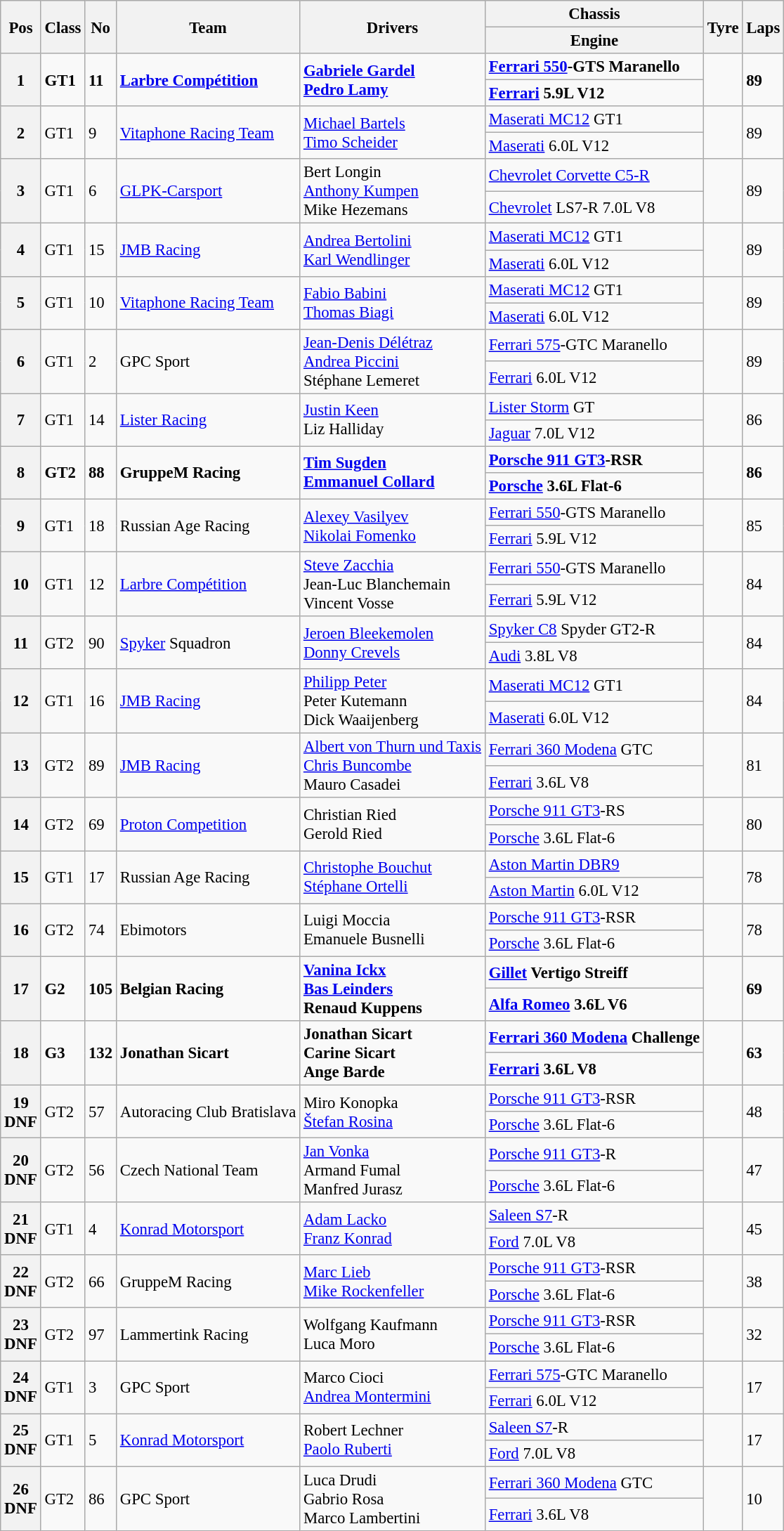<table class="wikitable" style="font-size: 95%;">
<tr>
<th rowspan=2>Pos</th>
<th rowspan=2>Class</th>
<th rowspan=2>No</th>
<th rowspan=2>Team</th>
<th rowspan=2>Drivers</th>
<th>Chassis</th>
<th rowspan=2>Tyre</th>
<th rowspan=2>Laps</th>
</tr>
<tr>
<th>Engine</th>
</tr>
<tr style="font-weight:bold">
<th rowspan=2>1</th>
<td rowspan=2>GT1</td>
<td rowspan=2>11</td>
<td rowspan=2> <a href='#'>Larbre Compétition</a></td>
<td rowspan=2> <a href='#'>Gabriele Gardel</a><br> <a href='#'>Pedro Lamy</a></td>
<td><a href='#'>Ferrari 550</a>-GTS Maranello</td>
<td rowspan=2></td>
<td rowspan=2>89</td>
</tr>
<tr style="font-weight:bold">
<td><a href='#'>Ferrari</a> 5.9L V12</td>
</tr>
<tr>
<th rowspan=2>2</th>
<td rowspan=2>GT1</td>
<td rowspan=2>9</td>
<td rowspan=2> <a href='#'>Vitaphone Racing Team</a></td>
<td rowspan=2> <a href='#'>Michael Bartels</a><br> <a href='#'>Timo Scheider</a></td>
<td><a href='#'>Maserati MC12</a> GT1</td>
<td rowspan=2></td>
<td rowspan=2>89</td>
</tr>
<tr>
<td><a href='#'>Maserati</a> 6.0L V12</td>
</tr>
<tr>
<th rowspan=2>3</th>
<td rowspan=2>GT1</td>
<td rowspan=2>6</td>
<td rowspan=2> <a href='#'>GLPK-Carsport</a></td>
<td rowspan=2> Bert Longin<br> <a href='#'>Anthony Kumpen</a><br> Mike Hezemans</td>
<td><a href='#'>Chevrolet Corvette C5-R</a></td>
<td rowspan=2></td>
<td rowspan=2>89</td>
</tr>
<tr>
<td><a href='#'>Chevrolet</a> LS7-R 7.0L V8</td>
</tr>
<tr>
<th rowspan=2>4</th>
<td rowspan=2>GT1</td>
<td rowspan=2>15</td>
<td rowspan=2> <a href='#'>JMB Racing</a></td>
<td rowspan=2> <a href='#'>Andrea Bertolini</a><br> <a href='#'>Karl Wendlinger</a></td>
<td><a href='#'>Maserati MC12</a> GT1</td>
<td rowspan=2></td>
<td rowspan=2>89</td>
</tr>
<tr>
<td><a href='#'>Maserati</a> 6.0L V12</td>
</tr>
<tr>
<th rowspan=2>5</th>
<td rowspan=2>GT1</td>
<td rowspan=2>10</td>
<td rowspan=2> <a href='#'>Vitaphone Racing Team</a></td>
<td rowspan=2> <a href='#'>Fabio Babini</a><br> <a href='#'>Thomas Biagi</a></td>
<td><a href='#'>Maserati MC12</a> GT1</td>
<td rowspan=2></td>
<td rowspan=2>89</td>
</tr>
<tr>
<td><a href='#'>Maserati</a> 6.0L V12</td>
</tr>
<tr>
<th rowspan=2>6</th>
<td rowspan=2>GT1</td>
<td rowspan=2>2</td>
<td rowspan=2> GPC Sport</td>
<td rowspan=2> <a href='#'>Jean-Denis Délétraz</a><br> <a href='#'>Andrea Piccini</a><br> Stéphane Lemeret</td>
<td><a href='#'>Ferrari 575</a>-GTC Maranello</td>
<td rowspan=2></td>
<td rowspan=2>89</td>
</tr>
<tr>
<td><a href='#'>Ferrari</a> 6.0L V12</td>
</tr>
<tr>
<th rowspan=2>7</th>
<td rowspan=2>GT1</td>
<td rowspan=2>14</td>
<td rowspan=2> <a href='#'>Lister Racing</a></td>
<td rowspan=2> <a href='#'>Justin Keen</a><br> Liz Halliday</td>
<td><a href='#'>Lister Storm</a> GT</td>
<td rowspan=2></td>
<td rowspan=2>86</td>
</tr>
<tr>
<td><a href='#'>Jaguar</a> 7.0L V12</td>
</tr>
<tr style="font-weight:bold">
<th rowspan=2>8</th>
<td rowspan=2>GT2</td>
<td rowspan=2>88</td>
<td rowspan=2> GruppeM Racing</td>
<td rowspan=2> <a href='#'>Tim Sugden</a><br> <a href='#'>Emmanuel Collard</a></td>
<td><a href='#'>Porsche 911 GT3</a>-RSR</td>
<td rowspan=2></td>
<td rowspan=2>86</td>
</tr>
<tr style="font-weight:bold">
<td><a href='#'>Porsche</a> 3.6L Flat-6</td>
</tr>
<tr>
<th rowspan=2>9</th>
<td rowspan=2>GT1</td>
<td rowspan=2>18</td>
<td rowspan=2> Russian Age Racing</td>
<td rowspan=2> <a href='#'>Alexey Vasilyev</a><br> <a href='#'>Nikolai Fomenko</a></td>
<td><a href='#'>Ferrari 550</a>-GTS Maranello</td>
<td rowspan=2></td>
<td rowspan=2>85</td>
</tr>
<tr>
<td><a href='#'>Ferrari</a> 5.9L V12</td>
</tr>
<tr>
<th rowspan=2>10</th>
<td rowspan=2>GT1</td>
<td rowspan=2>12</td>
<td rowspan=2> <a href='#'>Larbre Compétition</a></td>
<td rowspan=2> <a href='#'>Steve Zacchia</a><br> Jean-Luc Blanchemain<br> Vincent Vosse</td>
<td><a href='#'>Ferrari 550</a>-GTS Maranello</td>
<td rowspan=2></td>
<td rowspan=2>84</td>
</tr>
<tr>
<td><a href='#'>Ferrari</a> 5.9L V12</td>
</tr>
<tr>
<th rowspan=2>11</th>
<td rowspan=2>GT2</td>
<td rowspan=2>90</td>
<td rowspan=2> <a href='#'>Spyker</a> Squadron</td>
<td rowspan=2> <a href='#'>Jeroen Bleekemolen</a><br> <a href='#'>Donny Crevels</a></td>
<td><a href='#'>Spyker C8</a> Spyder GT2-R</td>
<td rowspan=2></td>
<td rowspan=2>84</td>
</tr>
<tr>
<td><a href='#'>Audi</a> 3.8L V8</td>
</tr>
<tr>
<th rowspan=2>12</th>
<td rowspan=2>GT1</td>
<td rowspan=2>16</td>
<td rowspan=2> <a href='#'>JMB Racing</a></td>
<td rowspan=2> <a href='#'>Philipp Peter</a><br> Peter Kutemann<br> Dick Waaijenberg</td>
<td><a href='#'>Maserati MC12</a> GT1</td>
<td rowspan=2></td>
<td rowspan=2>84</td>
</tr>
<tr>
<td><a href='#'>Maserati</a> 6.0L V12</td>
</tr>
<tr>
<th rowspan=2>13</th>
<td rowspan=2>GT2</td>
<td rowspan=2>89</td>
<td rowspan=2> <a href='#'>JMB Racing</a></td>
<td rowspan=2> <a href='#'>Albert von Thurn und Taxis</a><br> <a href='#'>Chris Buncombe</a><br> Mauro Casadei</td>
<td><a href='#'>Ferrari 360 Modena</a> GTC</td>
<td rowspan=2></td>
<td rowspan=2>81</td>
</tr>
<tr>
<td><a href='#'>Ferrari</a> 3.6L V8</td>
</tr>
<tr>
<th rowspan=2>14</th>
<td rowspan=2>GT2</td>
<td rowspan=2>69</td>
<td rowspan=2> <a href='#'>Proton Competition</a></td>
<td rowspan=2> Christian Ried<br> Gerold Ried</td>
<td><a href='#'>Porsche 911 GT3</a>-RS</td>
<td rowspan=2></td>
<td rowspan=2>80</td>
</tr>
<tr>
<td><a href='#'>Porsche</a> 3.6L Flat-6</td>
</tr>
<tr>
<th rowspan=2>15</th>
<td rowspan=2>GT1</td>
<td rowspan=2>17</td>
<td rowspan=2> Russian Age Racing</td>
<td rowspan=2> <a href='#'>Christophe Bouchut</a><br> <a href='#'>Stéphane Ortelli</a></td>
<td><a href='#'>Aston Martin DBR9</a></td>
<td rowspan=2></td>
<td rowspan=2>78</td>
</tr>
<tr>
<td><a href='#'>Aston Martin</a> 6.0L V12</td>
</tr>
<tr>
<th rowspan=2>16</th>
<td rowspan=2>GT2</td>
<td rowspan=2>74</td>
<td rowspan=2> Ebimotors</td>
<td rowspan=2> Luigi Moccia<br> Emanuele Busnelli</td>
<td><a href='#'>Porsche 911 GT3</a>-RSR</td>
<td rowspan=2></td>
<td rowspan=2>78</td>
</tr>
<tr>
<td><a href='#'>Porsche</a> 3.6L Flat-6</td>
</tr>
<tr style="font-weight:bold">
<th rowspan=2>17</th>
<td rowspan=2>G2</td>
<td rowspan=2>105</td>
<td rowspan=2> Belgian Racing</td>
<td rowspan=2> <a href='#'>Vanina Ickx</a><br> <a href='#'>Bas Leinders</a><br> Renaud Kuppens</td>
<td><a href='#'>Gillet</a> Vertigo Streiff</td>
<td rowspan=2></td>
<td rowspan=2>69</td>
</tr>
<tr style="font-weight:bold">
<td><a href='#'>Alfa Romeo</a> 3.6L V6</td>
</tr>
<tr style="font-weight:bold">
<th rowspan=2>18</th>
<td rowspan=2>G3</td>
<td rowspan=2>132</td>
<td rowspan=2> Jonathan Sicart</td>
<td rowspan=2> Jonathan Sicart<br> Carine Sicart<br> Ange Barde</td>
<td><a href='#'>Ferrari 360 Modena</a> Challenge</td>
<td rowspan=2></td>
<td rowspan=2>63</td>
</tr>
<tr style="font-weight:bold">
<td><a href='#'>Ferrari</a> 3.6L V8</td>
</tr>
<tr>
<th rowspan=2>19<br>DNF</th>
<td rowspan=2>GT2</td>
<td rowspan=2>57</td>
<td rowspan=2> Autoracing Club Bratislava</td>
<td rowspan=2> Miro Konopka<br> <a href='#'>Štefan Rosina</a></td>
<td><a href='#'>Porsche 911 GT3</a>-RSR</td>
<td rowspan=2></td>
<td rowspan=2>48</td>
</tr>
<tr>
<td><a href='#'>Porsche</a> 3.6L Flat-6</td>
</tr>
<tr>
<th rowspan=2>20<br>DNF</th>
<td rowspan=2>GT2</td>
<td rowspan=2>56</td>
<td rowspan=2> Czech National Team</td>
<td rowspan=2> <a href='#'>Jan Vonka</a><br> Armand Fumal<br> Manfred Jurasz</td>
<td><a href='#'>Porsche 911 GT3</a>-R</td>
<td rowspan=2></td>
<td rowspan=2>47</td>
</tr>
<tr>
<td><a href='#'>Porsche</a> 3.6L Flat-6</td>
</tr>
<tr>
<th rowspan=2>21<br>DNF</th>
<td rowspan=2>GT1</td>
<td rowspan=2>4</td>
<td rowspan=2> <a href='#'>Konrad Motorsport</a></td>
<td rowspan=2> <a href='#'>Adam Lacko</a><br> <a href='#'>Franz Konrad</a></td>
<td><a href='#'>Saleen S7</a>-R</td>
<td rowspan=2></td>
<td rowspan=2>45</td>
</tr>
<tr>
<td><a href='#'>Ford</a> 7.0L V8</td>
</tr>
<tr>
<th rowspan=2>22<br>DNF</th>
<td rowspan=2>GT2</td>
<td rowspan=2>66</td>
<td rowspan=2> GruppeM Racing</td>
<td rowspan=2> <a href='#'>Marc Lieb</a><br> <a href='#'>Mike Rockenfeller</a></td>
<td><a href='#'>Porsche 911 GT3</a>-RSR</td>
<td rowspan=2></td>
<td rowspan=2>38</td>
</tr>
<tr>
<td><a href='#'>Porsche</a> 3.6L Flat-6</td>
</tr>
<tr>
<th rowspan=2>23<br>DNF</th>
<td rowspan=2>GT2</td>
<td rowspan=2>97</td>
<td rowspan=2> Lammertink Racing</td>
<td rowspan=2> Wolfgang Kaufmann<br> Luca Moro</td>
<td><a href='#'>Porsche 911 GT3</a>-RSR</td>
<td rowspan=2></td>
<td rowspan=2>32</td>
</tr>
<tr>
<td><a href='#'>Porsche</a> 3.6L Flat-6</td>
</tr>
<tr>
<th rowspan=2>24<br>DNF</th>
<td rowspan=2>GT1</td>
<td rowspan=2>3</td>
<td rowspan=2> GPC Sport</td>
<td rowspan=2> Marco Cioci<br> <a href='#'>Andrea Montermini</a></td>
<td><a href='#'>Ferrari 575</a>-GTC Maranello</td>
<td rowspan=2></td>
<td rowspan=2>17</td>
</tr>
<tr>
<td><a href='#'>Ferrari</a> 6.0L V12</td>
</tr>
<tr>
<th rowspan=2>25<br>DNF</th>
<td rowspan=2>GT1</td>
<td rowspan=2>5</td>
<td rowspan=2> <a href='#'>Konrad Motorsport</a></td>
<td rowspan=2> Robert Lechner<br> <a href='#'>Paolo Ruberti</a></td>
<td><a href='#'>Saleen S7</a>-R</td>
<td rowspan=2></td>
<td rowspan=2>17</td>
</tr>
<tr>
<td><a href='#'>Ford</a> 7.0L V8</td>
</tr>
<tr>
<th rowspan=2>26<br>DNF</th>
<td rowspan=2>GT2</td>
<td rowspan=2>86</td>
<td rowspan=2> GPC Sport</td>
<td rowspan=2> Luca Drudi<br> Gabrio Rosa<br> Marco Lambertini</td>
<td><a href='#'>Ferrari 360 Modena</a> GTC</td>
<td rowspan=2></td>
<td rowspan=2>10</td>
</tr>
<tr>
<td><a href='#'>Ferrari</a> 3.6L V8</td>
</tr>
</table>
